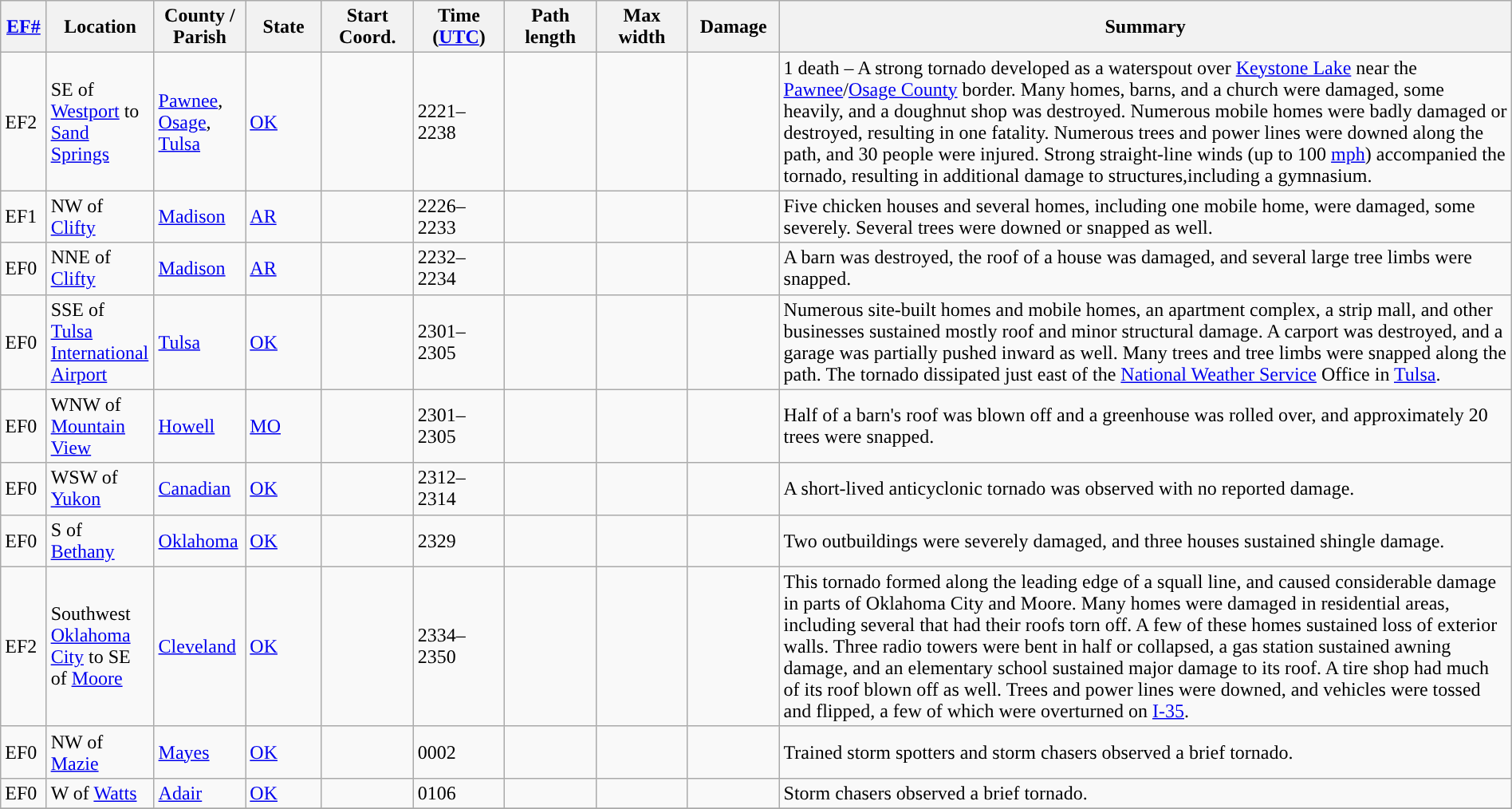<table class="wikitable sortable" style="width:100%;">
<tr>
<th scope="col" width="3%" align="center"><a href='#'>EF#</a></th>
<th scope="col" width="7%" align="center" class="unsortable">Location</th>
<th scope="col" width="6%" align="center" class="unsortable">County / Parish</th>
<th scope="col" width="5%" align="center">State</th>
<th scope="col" width="6%" align="center">Start Coord.</th>
<th scope="col" width="6%" align="center">Time (<a href='#'>UTC</a>)</th>
<th scope="col" width="6%" align="center">Path length</th>
<th scope="col" width="6%" align="center">Max width</th>
<th scope="col" width="6%" align="center">Damage</th>
<th scope="col" width="48%" class="unsortable" align="center">Summary</th>
</tr>
<tr>
<td>EF2</td>
<td>SE of <a href='#'>Westport</a> to <a href='#'>Sand Springs</a></td>
<td><a href='#'>Pawnee</a>, <a href='#'>Osage</a>, <a href='#'>Tulsa</a></td>
<td><a href='#'>OK</a></td>
<td></td>
<td>2221–2238</td>
<td></td>
<td></td>
<td></td>
<td>1 death – A strong tornado developed as a waterspout over <a href='#'>Keystone Lake</a> near the <a href='#'>Pawnee</a>/<a href='#'>Osage County</a> border. Many homes, barns, and a church were damaged, some heavily, and a doughnut shop was destroyed. Numerous mobile homes were badly damaged or destroyed, resulting in one fatality. Numerous trees and power lines were downed along the path, and 30 people were injured. Strong straight-line winds (up to 100 <a href='#'>mph</a>) accompanied the tornado, resulting in additional damage to structures,including a gymnasium.</td>
</tr>
<tr>
<td>EF1</td>
<td>NW of <a href='#'>Clifty</a></td>
<td><a href='#'>Madison</a></td>
<td><a href='#'>AR</a></td>
<td></td>
<td>2226–2233</td>
<td></td>
<td></td>
<td></td>
<td>Five chicken houses and several homes, including one mobile home, were damaged, some severely. Several trees were downed or snapped as well.</td>
</tr>
<tr>
<td>EF0</td>
<td>NNE of <a href='#'>Clifty</a></td>
<td><a href='#'>Madison</a></td>
<td><a href='#'>AR</a></td>
<td></td>
<td>2232–2234</td>
<td></td>
<td></td>
<td></td>
<td>A barn was destroyed, the roof of a house was damaged, and several large tree limbs were snapped.</td>
</tr>
<tr>
<td>EF0</td>
<td>SSE of <a href='#'>Tulsa International Airport</a></td>
<td><a href='#'>Tulsa</a></td>
<td><a href='#'>OK</a></td>
<td></td>
<td>2301–2305</td>
<td></td>
<td></td>
<td></td>
<td>Numerous site-built homes and mobile homes, an apartment complex, a strip mall, and other businesses sustained mostly roof and minor structural damage. A carport was destroyed, and a garage was partially pushed inward as well. Many trees and tree limbs were snapped along the path. The tornado dissipated just  east of the <a href='#'>National Weather Service</a> Office in <a href='#'>Tulsa</a>.</td>
</tr>
<tr>
<td>EF0</td>
<td>WNW of <a href='#'>Mountain View</a></td>
<td><a href='#'>Howell</a></td>
<td><a href='#'>MO</a></td>
<td></td>
<td>2301–2305</td>
<td></td>
<td></td>
<td></td>
<td>Half of a barn's roof was blown off and a greenhouse was rolled over, and approximately 20 trees were snapped.</td>
</tr>
<tr>
<td>EF0</td>
<td>WSW of <a href='#'>Yukon</a></td>
<td><a href='#'>Canadian</a></td>
<td><a href='#'>OK</a></td>
<td></td>
<td>2312–2314</td>
<td></td>
<td></td>
<td></td>
<td>A short-lived anticyclonic tornado was observed with no reported damage.</td>
</tr>
<tr>
<td>EF0</td>
<td>S of <a href='#'>Bethany</a></td>
<td><a href='#'>Oklahoma</a></td>
<td><a href='#'>OK</a></td>
<td></td>
<td>2329</td>
<td></td>
<td></td>
<td></td>
<td>Two outbuildings were severely damaged, and three houses sustained shingle damage.</td>
</tr>
<tr>
<td>EF2</td>
<td>Southwest <a href='#'>Oklahoma City</a> to SE of <a href='#'>Moore</a></td>
<td><a href='#'>Cleveland</a></td>
<td><a href='#'>OK</a></td>
<td></td>
<td>2334–2350</td>
<td></td>
<td></td>
<td></td>
<td>This tornado formed along the leading edge of a squall line, and caused considerable damage in parts of Oklahoma City and Moore. Many homes were damaged in residential areas, including several that had their roofs torn off. A few of these homes sustained loss of exterior walls. Three radio towers were bent in half or collapsed, a gas station sustained awning damage, and an elementary school sustained major damage to its roof. A tire shop had much of its roof blown off as well. Trees and power lines were downed, and vehicles were tossed and flipped, a few of which were overturned on <a href='#'>I-35</a>.</td>
</tr>
<tr>
<td>EF0</td>
<td>NW of <a href='#'>Mazie</a></td>
<td><a href='#'>Mayes</a></td>
<td><a href='#'>OK</a></td>
<td></td>
<td>0002</td>
<td></td>
<td></td>
<td></td>
<td>Trained storm spotters and storm chasers observed a brief tornado.</td>
</tr>
<tr>
<td>EF0</td>
<td>W of <a href='#'>Watts</a></td>
<td><a href='#'>Adair</a></td>
<td><a href='#'>OK</a></td>
<td></td>
<td>0106</td>
<td></td>
<td></td>
<td></td>
<td>Storm chasers observed a brief tornado.</td>
</tr>
<tr>
</tr>
</table>
